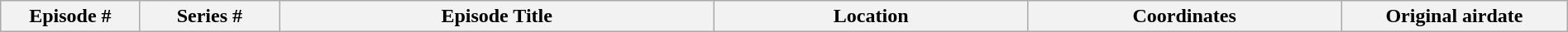<table class="wikitable plainrowheaders" style="width:100%; margin:auto;">
<tr>
<th style="width:8%;">Episode #</th>
<th style="width:8%;">Series #</th>
<th style="width:25%;">Episode Title</th>
<th style="width:18%;">Location</th>
<th style="width:18%;">Coordinates</th>
<th style="width:13%;">Original airdate<br><onlyinclude>












</onlyinclude></th>
</tr>
</table>
